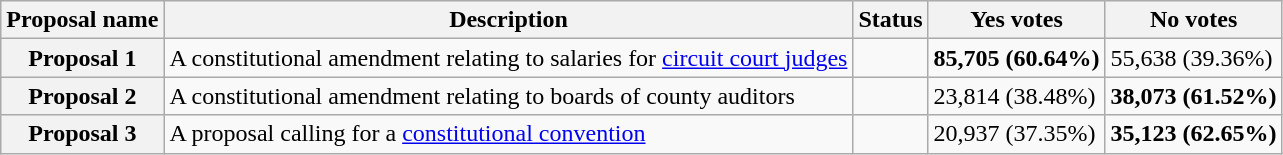<table class="wikitable sortable plainrowheaders">
<tr>
<th scope="col">Proposal name</th>
<th class="unsortable" scope="col">Description</th>
<th scope="col">Status</th>
<th scope="col">Yes votes</th>
<th scope="col">No votes</th>
</tr>
<tr>
<th scope="row">Proposal 1</th>
<td>A constitutional amendment relating to salaries for <a href='#'>circuit court judges</a></td>
<td></td>
<td><strong>85,705 (60.64%)</strong></td>
<td>55,638 (39.36%)</td>
</tr>
<tr>
<th scope="row">Proposal 2</th>
<td>A constitutional amendment relating to boards of county auditors</td>
<td></td>
<td>23,814 (38.48%)</td>
<td><strong>38,073 (61.52%)</strong></td>
</tr>
<tr>
<th scope="row">Proposal 3</th>
<td>A proposal calling for a <a href='#'>constitutional convention</a></td>
<td></td>
<td>20,937 (37.35%)</td>
<td><strong>35,123 (62.65%)</strong></td>
</tr>
</table>
